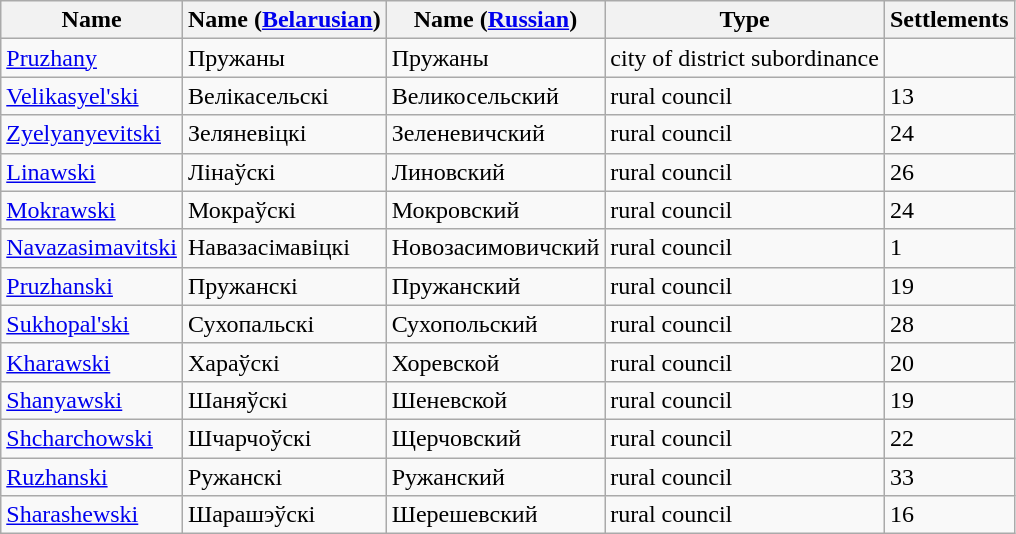<table class="wikitable sortable">
<tr>
<th>Name</th>
<th>Name (<a href='#'>Belarusian</a>)</th>
<th>Name (<a href='#'>Russian</a>)</th>
<th>Type</th>
<th>Settlements</th>
</tr>
<tr>
<td><a href='#'>Pruzhany</a></td>
<td>Пружаны</td>
<td>Пружаны</td>
<td>city of district subordinance</td>
<td></td>
</tr>
<tr>
<td><a href='#'>Velikasyel'ski</a></td>
<td>Велікасельскі</td>
<td>Великосельский</td>
<td>rural council</td>
<td>13</td>
</tr>
<tr>
<td><a href='#'>Zyelyanyevitski</a></td>
<td>Зеляневіцкі</td>
<td>Зеленевичский</td>
<td>rural council</td>
<td>24</td>
</tr>
<tr>
<td><a href='#'>Linawski</a></td>
<td>Лінаўскі</td>
<td>Линовский</td>
<td>rural council</td>
<td>26</td>
</tr>
<tr>
<td><a href='#'>Mokrawski</a></td>
<td>Мокраўскі</td>
<td>Мокровский</td>
<td>rural council</td>
<td>24</td>
</tr>
<tr>
<td><a href='#'>Navazasimavitski</a></td>
<td>Навазасімавіцкі</td>
<td>Новозасимовичский</td>
<td>rural council</td>
<td>1</td>
</tr>
<tr>
<td><a href='#'>Pruzhanski</a></td>
<td>Пружанскі</td>
<td>Пружанский</td>
<td>rural council</td>
<td>19</td>
</tr>
<tr>
<td><a href='#'>Sukhopal'ski</a></td>
<td>Сухопальскі</td>
<td>Сухопольский</td>
<td>rural council</td>
<td>28</td>
</tr>
<tr>
<td><a href='#'>Kharawski</a></td>
<td>Хараўскі</td>
<td>Хоревской</td>
<td>rural council</td>
<td>20</td>
</tr>
<tr>
<td><a href='#'>Shanyawski</a></td>
<td>Шаняўскі</td>
<td>Шеневской</td>
<td>rural council</td>
<td>19</td>
</tr>
<tr>
<td><a href='#'>Shcharchowski</a></td>
<td>Шчарчоўскі</td>
<td>Щерчовский</td>
<td>rural council</td>
<td>22</td>
</tr>
<tr>
<td><a href='#'>Ruzhanski</a></td>
<td>Ружанскі</td>
<td>Ружанский</td>
<td>rural council</td>
<td>33</td>
</tr>
<tr>
<td><a href='#'>Sharashewski</a></td>
<td>Шарашэўскі</td>
<td>Шерешевский</td>
<td>rural council</td>
<td>16</td>
</tr>
</table>
